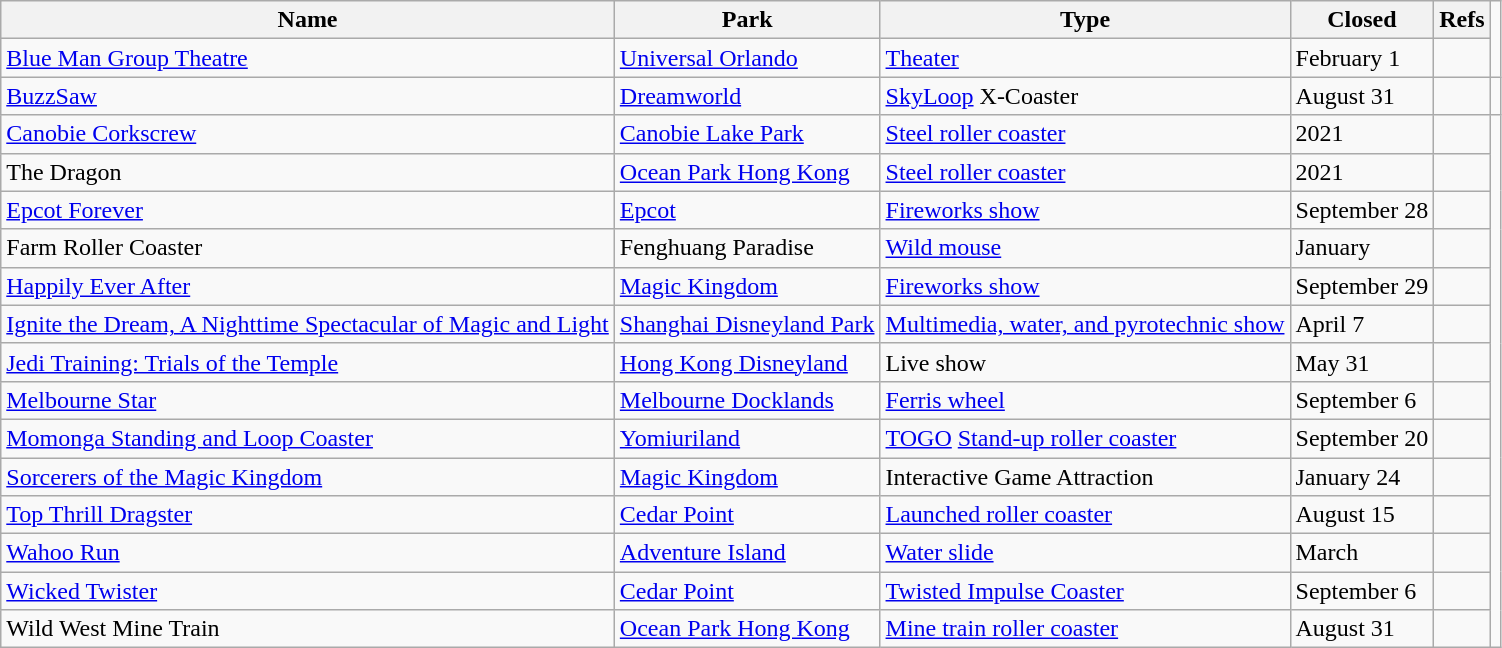<table class="wikitable sortable">
<tr>
<th>Name</th>
<th>Park</th>
<th>Type</th>
<th>Closed</th>
<th>Refs</th>
</tr>
<tr>
<td><a href='#'>Blue Man Group Theatre</a></td>
<td><a href='#'>Universal Orlando</a></td>
<td><a href='#'>Theater</a></td>
<td>February 1</td>
<td></td>
</tr>
<tr>
<td><a href='#'>BuzzSaw</a></td>
<td><a href='#'>Dreamworld</a></td>
<td><a href='#'>SkyLoop</a> X-Coaster</td>
<td>August 31</td>
<td></td>
<td></td>
</tr>
<tr>
<td><a href='#'>Canobie Corkscrew</a></td>
<td><a href='#'>Canobie Lake Park</a></td>
<td><a href='#'>Steel roller coaster</a></td>
<td>2021</td>
<td></td>
</tr>
<tr>
<td>The Dragon</td>
<td><a href='#'>Ocean Park Hong Kong</a></td>
<td><a href='#'>Steel roller coaster</a></td>
<td>2021</td>
<td></td>
</tr>
<tr>
<td><a href='#'>Epcot Forever</a></td>
<td><a href='#'>Epcot</a></td>
<td><a href='#'>Fireworks show</a></td>
<td>September 28</td>
<td></td>
</tr>
<tr>
<td>Farm Roller Coaster</td>
<td>Fenghuang Paradise</td>
<td><a href='#'>Wild mouse</a></td>
<td>January</td>
<td></td>
</tr>
<tr>
<td><a href='#'>Happily Ever After</a></td>
<td><a href='#'>Magic Kingdom</a></td>
<td><a href='#'>Fireworks show</a></td>
<td>September 29</td>
<td></td>
</tr>
<tr>
<td><a href='#'>Ignite the Dream, A Nighttime Spectacular of Magic and Light</a></td>
<td><a href='#'>Shanghai Disneyland Park</a></td>
<td><a href='#'>Multimedia, water, and pyrotechnic show</a></td>
<td>April 7</td>
<td></td>
</tr>
<tr>
<td><a href='#'>Jedi Training: Trials of the Temple</a></td>
<td><a href='#'>Hong Kong Disneyland</a></td>
<td>Live show</td>
<td>May 31</td>
<td></td>
</tr>
<tr>
<td><a href='#'>Melbourne Star</a></td>
<td><a href='#'>Melbourne Docklands</a></td>
<td><a href='#'>Ferris wheel</a></td>
<td>September 6</td>
<td></td>
</tr>
<tr>
<td><a href='#'>Momonga Standing and Loop Coaster</a></td>
<td><a href='#'>Yomiuriland</a></td>
<td><a href='#'>TOGO</a> <a href='#'>Stand-up roller coaster</a></td>
<td>September 20</td>
<td></td>
</tr>
<tr>
<td><a href='#'>Sorcerers of the Magic Kingdom</a></td>
<td><a href='#'>Magic Kingdom</a></td>
<td>Interactive Game Attraction</td>
<td>January 24</td>
<td></td>
</tr>
<tr>
<td><a href='#'>Top Thrill Dragster</a></td>
<td><a href='#'>Cedar Point</a></td>
<td><a href='#'>Launched roller coaster</a></td>
<td>August 15</td>
<td></td>
</tr>
<tr>
<td><a href='#'>Wahoo Run</a></td>
<td><a href='#'>Adventure Island</a></td>
<td><a href='#'>Water slide</a></td>
<td>March</td>
<td></td>
</tr>
<tr>
<td><a href='#'>Wicked Twister</a></td>
<td><a href='#'>Cedar Point</a></td>
<td><a href='#'>Twisted Impulse Coaster</a></td>
<td>September 6</td>
<td></td>
</tr>
<tr>
<td>Wild West Mine Train</td>
<td><a href='#'>Ocean Park Hong Kong</a></td>
<td><a href='#'>Mine train roller coaster</a></td>
<td>August 31</td>
<td></td>
</tr>
</table>
